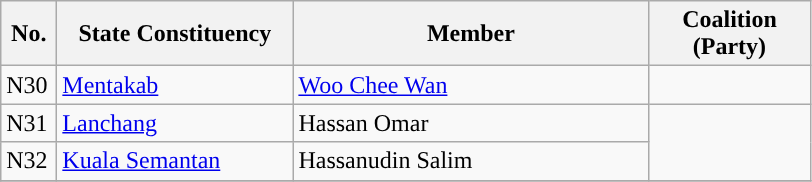<table class="wikitable">
<tr>
<th width="30">No.</th>
<th width="150">State Constituency</th>
<th width="230">Member</th>
<th width="100">Coalition (Party)</th>
</tr>
<tr>
<td>N30</td>
<td><a href='#'>Mentakab</a></td>
<td><a href='#'>Woo Chee Wan</a></td>
<td></td>
</tr>
<tr>
<td>N31</td>
<td><a href='#'>Lanchang</a></td>
<td>Hassan Omar</td>
<td rowspan=2></td>
</tr>
<tr>
<td>N32</td>
<td><a href='#'>Kuala Semantan</a></td>
<td>Hassanudin Salim</td>
</tr>
<tr>
</tr>
</table>
